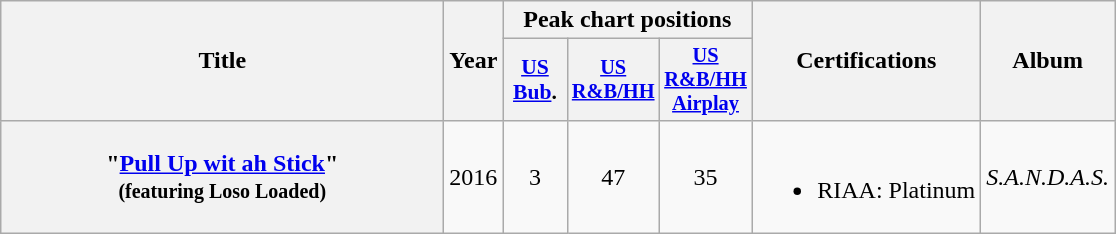<table class="wikitable plainrowheaders" style="text-align:center;">
<tr>
<th scope="col" rowspan="2" style="width:18em;">Title</th>
<th scope="col" rowspan="2" style="width:1em;">Year</th>
<th scope="col" colspan="3">Peak chart positions</th>
<th rowspan="2">Certifications</th>
<th scope="col" rowspan="2">Album</th>
</tr>
<tr>
<th scope="col" style="width:2.5em;font-size:90%;"><a href='#'>US Bub</a>.<br></th>
<th scope="col" style="width:3em;font-size:85%;"><a href='#'>US R&B/HH</a><br></th>
<th scope="col" style="width:3em;font-size:85%;"><a href='#'>US</a><br><a href='#'>R&B/HH<br>Airplay</a><br></th>
</tr>
<tr>
<th scope="row">"<a href='#'>Pull Up wit ah Stick</a>"<br><small>(featuring Loso Loaded)</small></th>
<td>2016</td>
<td>3</td>
<td>47</td>
<td>35</td>
<td><br><ul><li>RIAA: Platinum</li></ul></td>
<td><em>S.A.N.D.A.S.</em></td>
</tr>
</table>
